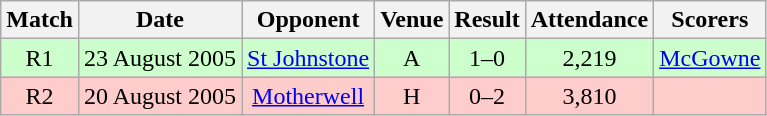<table class="wikitable" style="font-size:100%; text-align:center">
<tr>
<th>Match</th>
<th>Date</th>
<th>Opponent</th>
<th>Venue</th>
<th>Result</th>
<th>Attendance</th>
<th>Scorers</th>
</tr>
<tr style="background: #CCFFCC;">
<td>R1</td>
<td>23 August 2005</td>
<td><a href='#'>St Johnstone</a></td>
<td>A</td>
<td>1–0</td>
<td>2,219</td>
<td><a href='#'>McGowne</a></td>
</tr>
<tr style="background: #FFCCCC;">
<td>R2</td>
<td>20 August 2005</td>
<td><a href='#'>Motherwell</a></td>
<td>H</td>
<td>0–2</td>
<td>3,810</td>
<td></td>
</tr>
</table>
